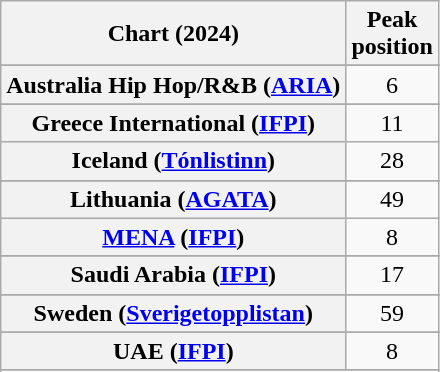<table class="wikitable sortable plainrowheaders" style="text-align:center">
<tr>
<th scope="col">Chart (2024)</th>
<th scope="col">Peak<br>position</th>
</tr>
<tr>
</tr>
<tr>
<th scope="row">Australia Hip Hop/R&B (<a href='#'>ARIA</a>)</th>
<td>6</td>
</tr>
<tr>
</tr>
<tr>
</tr>
<tr>
</tr>
<tr>
<th scope="row">Greece International (<a href='#'>IFPI</a>)</th>
<td>11</td>
</tr>
<tr>
<th scope="row">Iceland (<a href='#'>Tónlistinn</a>)</th>
<td>28</td>
</tr>
<tr>
</tr>
<tr>
<th scope="row">Lithuania (<a href='#'>AGATA</a>)</th>
<td>49</td>
</tr>
<tr>
<th scope="row"><a href='#'>MENA</a> (<a href='#'>IFPI</a>)</th>
<td>8</td>
</tr>
<tr>
</tr>
<tr>
</tr>
<tr>
</tr>
<tr>
<th scope="row">Saudi Arabia (<a href='#'>IFPI</a>)</th>
<td>17</td>
</tr>
<tr>
</tr>
<tr>
<th scope="row">Sweden (<a href='#'>Sverigetopplistan</a>)</th>
<td>59</td>
</tr>
<tr>
</tr>
<tr>
<th scope="row">UAE (<a href='#'>IFPI</a>)</th>
<td>8</td>
</tr>
<tr>
</tr>
<tr>
</tr>
<tr>
</tr>
<tr>
</tr>
</table>
